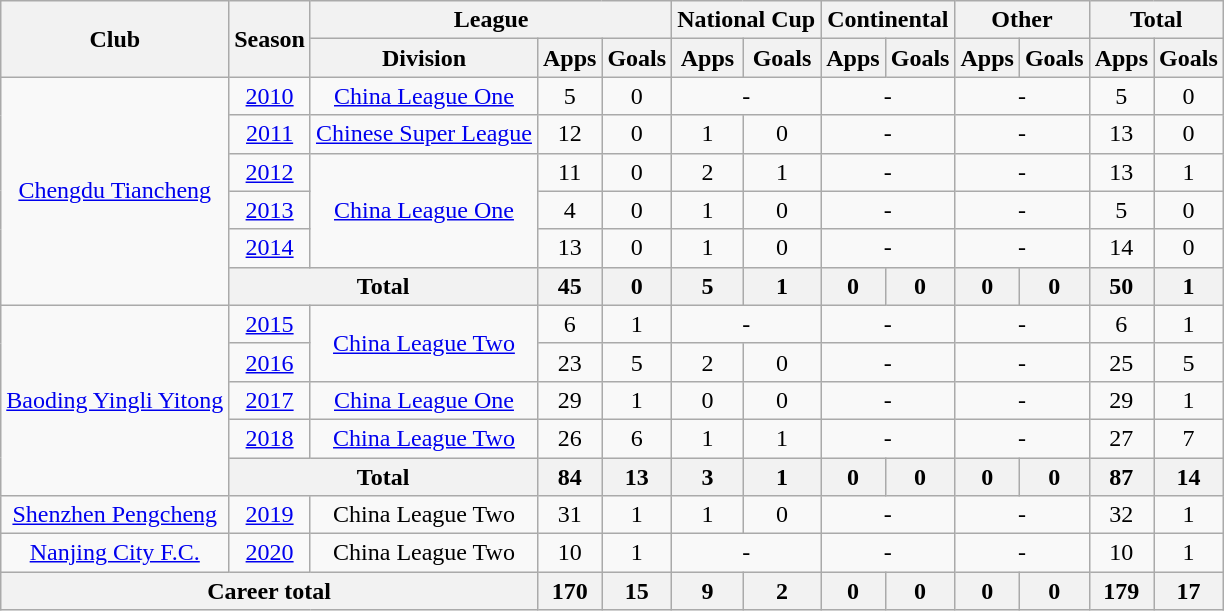<table class="wikitable" style="text-align: center">
<tr>
<th rowspan="2">Club</th>
<th rowspan="2">Season</th>
<th colspan="3">League</th>
<th colspan="2">National Cup</th>
<th colspan="2">Continental</th>
<th colspan="2">Other</th>
<th colspan="2">Total</th>
</tr>
<tr>
<th>Division</th>
<th>Apps</th>
<th>Goals</th>
<th>Apps</th>
<th>Goals</th>
<th>Apps</th>
<th>Goals</th>
<th>Apps</th>
<th>Goals</th>
<th>Apps</th>
<th>Goals</th>
</tr>
<tr>
<td rowspan=6><a href='#'>Chengdu Tiancheng</a></td>
<td><a href='#'>2010</a></td>
<td><a href='#'>China League One</a></td>
<td>5</td>
<td>0</td>
<td colspan="2">-</td>
<td colspan="2">-</td>
<td colspan="2">-</td>
<td>5</td>
<td>0</td>
</tr>
<tr>
<td><a href='#'>2011</a></td>
<td><a href='#'>Chinese Super League</a></td>
<td>12</td>
<td>0</td>
<td>1</td>
<td>0</td>
<td colspan="2">-</td>
<td colspan="2">-</td>
<td>13</td>
<td>0</td>
</tr>
<tr>
<td><a href='#'>2012</a></td>
<td rowspan="3"><a href='#'>China League One</a></td>
<td>11</td>
<td>0</td>
<td>2</td>
<td>1</td>
<td colspan="2">-</td>
<td colspan="2">-</td>
<td>13</td>
<td>1</td>
</tr>
<tr>
<td><a href='#'>2013</a></td>
<td>4</td>
<td>0</td>
<td>1</td>
<td>0</td>
<td colspan="2">-</td>
<td colspan="2">-</td>
<td>5</td>
<td>0</td>
</tr>
<tr>
<td><a href='#'>2014</a></td>
<td>13</td>
<td>0</td>
<td>1</td>
<td>0</td>
<td colspan="2">-</td>
<td colspan="2">-</td>
<td>14</td>
<td>0</td>
</tr>
<tr>
<th colspan="2">Total</th>
<th>45</th>
<th>0</th>
<th>5</th>
<th>1</th>
<th>0</th>
<th>0</th>
<th>0</th>
<th>0</th>
<th>50</th>
<th>1</th>
</tr>
<tr>
<td rowspan=5><a href='#'>Baoding Yingli Yitong</a></td>
<td><a href='#'>2015</a></td>
<td rowspan="2"><a href='#'>China League Two</a></td>
<td>6</td>
<td>1</td>
<td colspan="2">-</td>
<td colspan="2">-</td>
<td colspan="2">-</td>
<td>6</td>
<td>1</td>
</tr>
<tr>
<td><a href='#'>2016</a></td>
<td>23</td>
<td>5</td>
<td>2</td>
<td>0</td>
<td colspan="2">-</td>
<td colspan="2">-</td>
<td>25</td>
<td>5</td>
</tr>
<tr>
<td><a href='#'>2017</a></td>
<td><a href='#'>China League One</a></td>
<td>29</td>
<td>1</td>
<td>0</td>
<td>0</td>
<td colspan="2">-</td>
<td colspan="2">-</td>
<td>29</td>
<td>1</td>
</tr>
<tr>
<td><a href='#'>2018</a></td>
<td><a href='#'>China League Two</a></td>
<td>26</td>
<td>6</td>
<td>1</td>
<td>1</td>
<td colspan="2">-</td>
<td colspan="2">-</td>
<td>27</td>
<td>7</td>
</tr>
<tr>
<th colspan="2">Total</th>
<th>84</th>
<th>13</th>
<th>3</th>
<th>1</th>
<th>0</th>
<th>0</th>
<th>0</th>
<th>0</th>
<th>87</th>
<th>14</th>
</tr>
<tr>
<td><a href='#'>Shenzhen Pengcheng</a></td>
<td><a href='#'>2019</a></td>
<td>China League Two</td>
<td>31</td>
<td>1</td>
<td>1</td>
<td>0</td>
<td colspan="2">-</td>
<td colspan="2">-</td>
<td>32</td>
<td>1</td>
</tr>
<tr>
<td><a href='#'>Nanjing City F.C.</a></td>
<td><a href='#'>2020</a></td>
<td>China League Two</td>
<td>10</td>
<td>1</td>
<td colspan="2">-</td>
<td colspan="2">-</td>
<td colspan="2">-</td>
<td>10</td>
<td>1</td>
</tr>
<tr>
<th colspan=3>Career total</th>
<th>170</th>
<th>15</th>
<th>9</th>
<th>2</th>
<th>0</th>
<th>0</th>
<th>0</th>
<th>0</th>
<th>179</th>
<th>17</th>
</tr>
</table>
